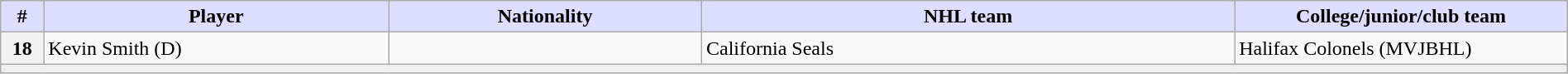<table class="wikitable" style="width: 100%">
<tr>
<th style="background:#ddf; width:2.75%;">#</th>
<th style="background:#ddf; width:22.0%;">Player</th>
<th style="background:#ddf; width:20.0%;">Nationality</th>
<th style="background:#ddf; width:34.0%;">NHL team</th>
<th style="background:#ddf; width:100.0%;">College/junior/club team</th>
</tr>
<tr>
<th>18</th>
<td>Kevin Smith (D)</td>
<td></td>
<td>California Seals</td>
<td>Halifax Colonels (MVJBHL)</td>
</tr>
<tr>
<td align=center colspan="6" bgcolor="#efefef"></td>
</tr>
</table>
